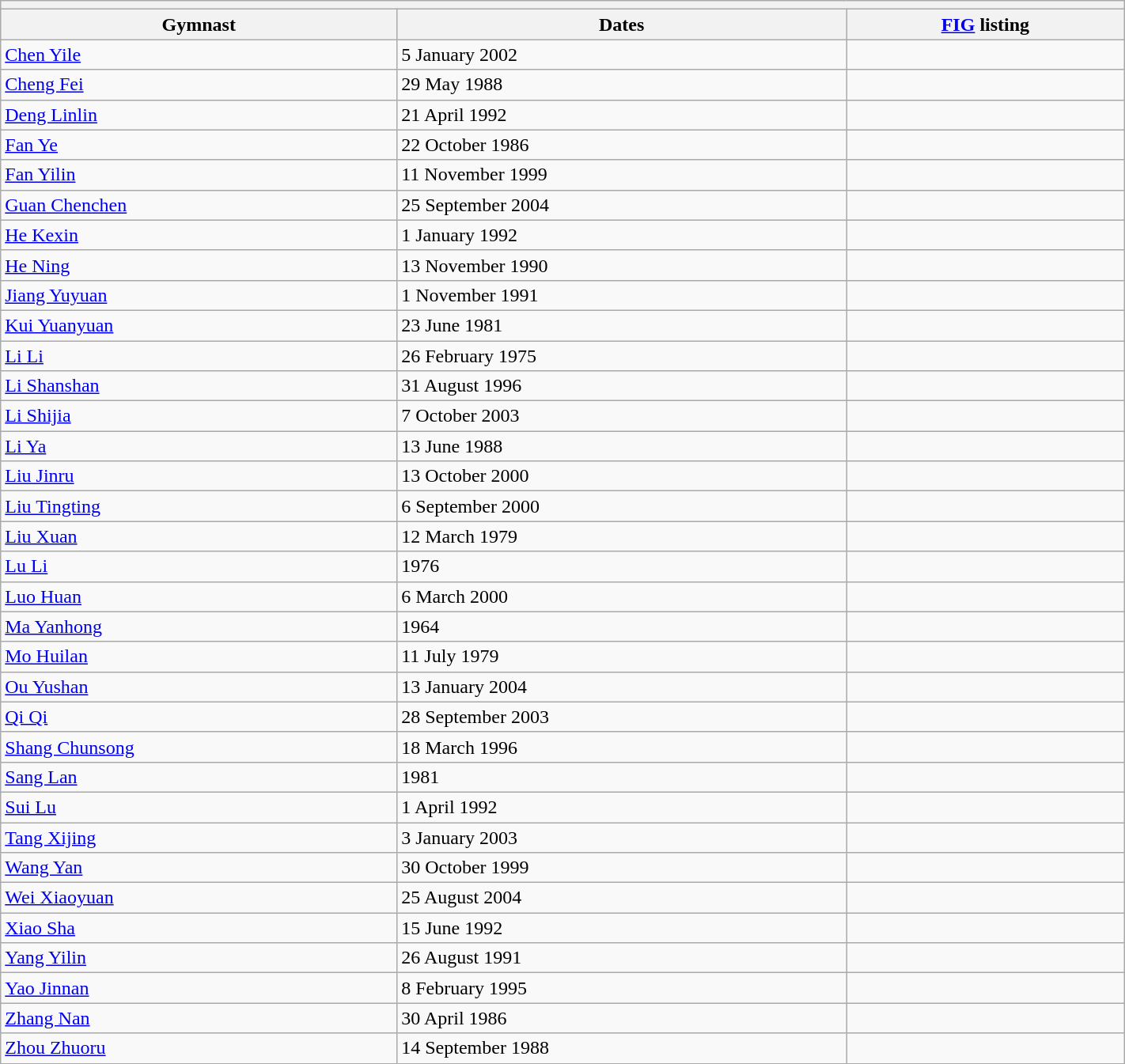<table class="wikitable mw-collapsible mw-collapsed" width="75%">
<tr>
<th colspan="3"></th>
</tr>
<tr>
<th>Gymnast</th>
<th>Dates</th>
<th><a href='#'>FIG</a> listing</th>
</tr>
<tr>
<td><a href='#'>Chen Yile</a></td>
<td>5 January 2002</td>
<td></td>
</tr>
<tr>
<td><a href='#'>Cheng Fei</a></td>
<td>29 May 1988</td>
<td></td>
</tr>
<tr>
<td><a href='#'>Deng Linlin</a></td>
<td>21 April 1992</td>
<td></td>
</tr>
<tr>
<td><a href='#'>Fan Ye</a></td>
<td>22 October 1986</td>
<td></td>
</tr>
<tr>
<td><a href='#'>Fan Yilin</a></td>
<td>11 November 1999</td>
<td></td>
</tr>
<tr>
<td><a href='#'>Guan Chenchen</a></td>
<td>25 September 2004</td>
<td></td>
</tr>
<tr>
<td><a href='#'>He Kexin</a></td>
<td>1 January 1992</td>
<td></td>
</tr>
<tr>
<td><a href='#'>He Ning</a></td>
<td>13 November 1990</td>
<td></td>
</tr>
<tr>
<td><a href='#'>Jiang Yuyuan</a></td>
<td>1 November 1991</td>
<td></td>
</tr>
<tr>
<td><a href='#'>Kui Yuanyuan</a></td>
<td>23 June 1981</td>
<td></td>
</tr>
<tr>
<td><a href='#'>Li Li</a></td>
<td>26 February 1975</td>
<td></td>
</tr>
<tr>
<td><a href='#'>Li Shanshan</a></td>
<td>31 August 1996</td>
<td></td>
</tr>
<tr>
<td><a href='#'>Li Shijia</a></td>
<td>7 October 2003</td>
<td></td>
</tr>
<tr>
<td><a href='#'>Li Ya</a></td>
<td>13 June 1988</td>
<td></td>
</tr>
<tr>
<td><a href='#'>Liu Jinru</a></td>
<td>13 October 2000</td>
<td></td>
</tr>
<tr>
<td><a href='#'>Liu Tingting</a></td>
<td>6 September 2000</td>
<td></td>
</tr>
<tr>
<td><a href='#'>Liu Xuan</a></td>
<td>12 March 1979</td>
<td></td>
</tr>
<tr>
<td><a href='#'>Lu Li</a></td>
<td>1976</td>
<td></td>
</tr>
<tr>
<td><a href='#'>Luo Huan</a></td>
<td>6 March 2000</td>
<td></td>
</tr>
<tr>
<td><a href='#'>Ma Yanhong</a></td>
<td>1964</td>
<td></td>
</tr>
<tr>
<td><a href='#'>Mo Huilan</a></td>
<td>11 July 1979</td>
<td></td>
</tr>
<tr>
<td><a href='#'>Ou Yushan</a></td>
<td>13 January 2004</td>
<td></td>
</tr>
<tr>
<td><a href='#'>Qi Qi</a></td>
<td>28 September 2003</td>
<td></td>
</tr>
<tr>
<td><a href='#'>Shang Chunsong</a></td>
<td>18 March 1996</td>
<td></td>
</tr>
<tr>
<td><a href='#'>Sang Lan</a></td>
<td>1981</td>
<td></td>
</tr>
<tr>
<td><a href='#'>Sui Lu</a></td>
<td>1 April 1992</td>
<td></td>
</tr>
<tr>
<td><a href='#'>Tang Xijing</a></td>
<td>3 January 2003</td>
<td></td>
</tr>
<tr>
<td><a href='#'>Wang Yan</a></td>
<td>30 October 1999</td>
<td></td>
</tr>
<tr>
<td><a href='#'>Wei Xiaoyuan</a></td>
<td>25 August 2004</td>
<td></td>
</tr>
<tr>
<td><a href='#'>Xiao Sha</a></td>
<td>15 June 1992</td>
<td></td>
</tr>
<tr>
<td><a href='#'>Yang Yilin</a></td>
<td>26 August 1991</td>
<td></td>
</tr>
<tr>
<td><a href='#'>Yao Jinnan</a></td>
<td>8 February 1995</td>
<td></td>
</tr>
<tr>
<td><a href='#'>Zhang Nan</a></td>
<td>30 April 1986</td>
<td></td>
</tr>
<tr>
<td><a href='#'>Zhou Zhuoru</a></td>
<td>14 September 1988</td>
<td></td>
</tr>
</table>
